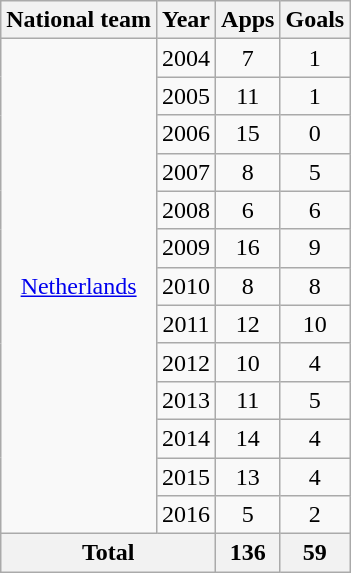<table class="wikitable" "plainrowheaders" style="text-align:center">
<tr>
<th scope="col">National team</th>
<th scope="col">Year</th>
<th scope="col">Apps</th>
<th scope="col">Goals</th>
</tr>
<tr>
<td rowspan=13><a href='#'>Netherlands</a></td>
<td>2004</td>
<td>7</td>
<td>1</td>
</tr>
<tr>
<td>2005</td>
<td>11</td>
<td>1</td>
</tr>
<tr>
<td>2006</td>
<td>15</td>
<td>0</td>
</tr>
<tr>
<td>2007</td>
<td>8</td>
<td>5</td>
</tr>
<tr>
<td>2008</td>
<td>6</td>
<td>6</td>
</tr>
<tr>
<td>2009</td>
<td>16</td>
<td>9</td>
</tr>
<tr>
<td>2010</td>
<td>8</td>
<td>8</td>
</tr>
<tr>
<td>2011</td>
<td>12</td>
<td>10</td>
</tr>
<tr>
<td>2012</td>
<td>10</td>
<td>4</td>
</tr>
<tr>
<td>2013</td>
<td>11</td>
<td>5</td>
</tr>
<tr>
<td>2014</td>
<td>14</td>
<td>4</td>
</tr>
<tr>
<td>2015</td>
<td>13</td>
<td>4</td>
</tr>
<tr>
<td>2016</td>
<td>5</td>
<td>2</td>
</tr>
<tr>
<th colspan="2">Total</th>
<th>136</th>
<th>59</th>
</tr>
</table>
